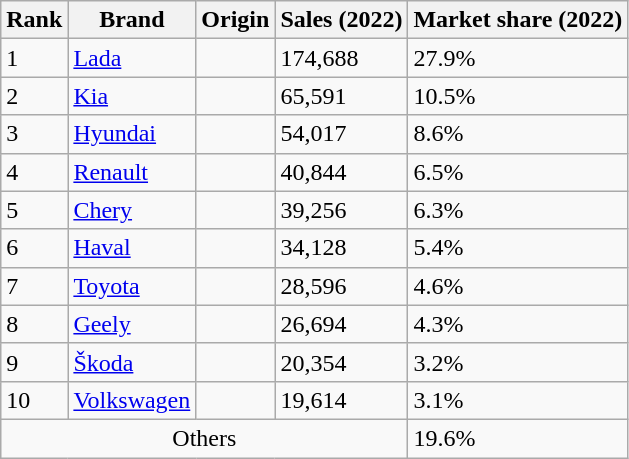<table class="wikitable">
<tr>
<th>Rank</th>
<th>Brand</th>
<th>Origin</th>
<th>Sales (2022)</th>
<th>Market share (2022)</th>
</tr>
<tr>
<td>1</td>
<td><a href='#'>Lada</a></td>
<td></td>
<td>174,688</td>
<td>27.9%</td>
</tr>
<tr>
<td>2</td>
<td><a href='#'>Kia</a></td>
<td></td>
<td>65,591</td>
<td>10.5%</td>
</tr>
<tr>
<td>3</td>
<td><a href='#'>Hyundai</a></td>
<td></td>
<td>54,017</td>
<td>8.6%</td>
</tr>
<tr>
<td>4</td>
<td><a href='#'>Renault</a></td>
<td></td>
<td>40,844</td>
<td>6.5%</td>
</tr>
<tr>
<td>5</td>
<td><a href='#'>Chery</a></td>
<td></td>
<td>39,256</td>
<td>6.3%</td>
</tr>
<tr>
<td>6</td>
<td><a href='#'>Haval</a></td>
<td></td>
<td>34,128</td>
<td>5.4%</td>
</tr>
<tr>
<td>7</td>
<td><a href='#'>Toyota</a></td>
<td></td>
<td>28,596</td>
<td>4.6%</td>
</tr>
<tr>
<td>8</td>
<td><a href='#'>Geely</a></td>
<td></td>
<td>26,694</td>
<td>4.3%</td>
</tr>
<tr>
<td>9</td>
<td><a href='#'>Škoda</a></td>
<td></td>
<td>20,354</td>
<td>3.2%</td>
</tr>
<tr>
<td>10</td>
<td><a href='#'>Volkswagen</a></td>
<td></td>
<td>19,614</td>
<td>3.1%</td>
</tr>
<tr>
<td colspan="4" style="text-align:center;">Others</td>
<td>19.6%</td>
</tr>
</table>
